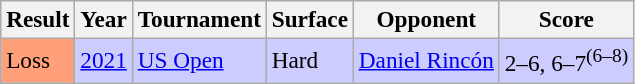<table class="wikitable" style=font-size:97%>
<tr>
<th>Result</th>
<th>Year</th>
<th>Tournament</th>
<th>Surface</th>
<th>Opponent</th>
<th>Score</th>
</tr>
<tr style="background:#ccf;">
<td bgcolor=ffa07a>Loss</td>
<td><a href='#'>2021</a></td>
<td><a href='#'>US Open</a></td>
<td>Hard</td>
<td> <a href='#'>Daniel Rincón</a></td>
<td>2–6, 6–7<sup>(6–8)</sup></td>
</tr>
</table>
